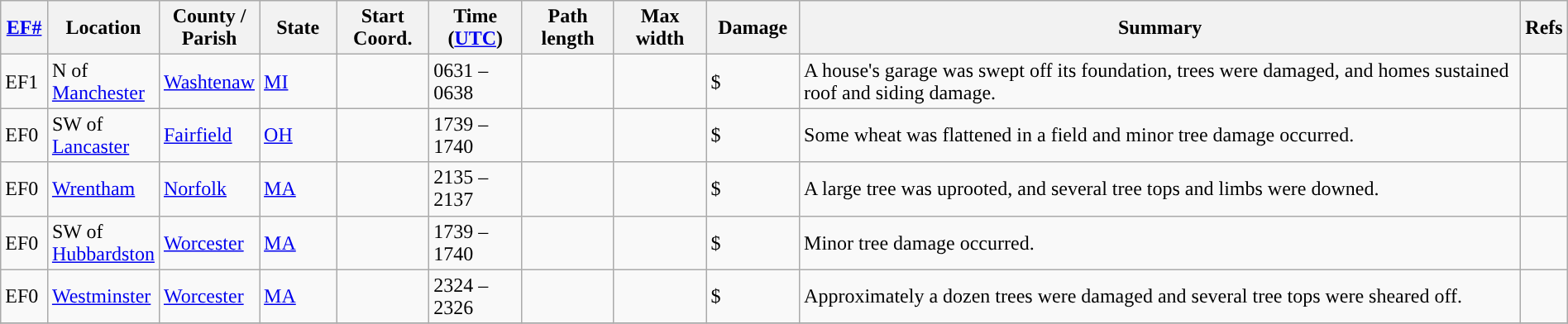<table class="wikitable sortable" style="width:100%;">
<tr>
<th scope="col" width="3%" align="center"><a href='#'>EF#</a></th>
<th scope="col" width="7%" align="center" class="unsortable">Location</th>
<th scope="col" width="6%" align="center" class="unsortable">County / Parish</th>
<th scope="col" width="5%" align="center">State</th>
<th scope="col" width="6%" align="center">Start Coord.</th>
<th scope="col" width="6%" align="center">Time (<a href='#'>UTC</a>)</th>
<th scope="col" width="6%" align="center">Path length</th>
<th scope="col" width="6%" align="center">Max width</th>
<th scope="col" width="6%" align="center">Damage</th>
<th scope="col" width="48%" class="unsortable" align="center">Summary</th>
<th scope="col" width="48%" class="unsortable" align="center">Refs</th>
</tr>
<tr>
<td>EF1</td>
<td>N of <a href='#'>Manchester</a></td>
<td><a href='#'>Washtenaw</a></td>
<td><a href='#'>MI</a></td>
<td></td>
<td>0631 – 0638</td>
<td></td>
<td></td>
<td>$</td>
<td>A house's garage was swept off its foundation, trees were damaged, and homes sustained roof and siding damage.</td>
<td></td>
</tr>
<tr>
<td>EF0</td>
<td>SW of <a href='#'>Lancaster</a></td>
<td><a href='#'>Fairfield</a></td>
<td><a href='#'>OH</a></td>
<td></td>
<td>1739 – 1740</td>
<td></td>
<td></td>
<td>$</td>
<td>Some wheat was flattened in a field and minor tree damage occurred.</td>
<td></td>
</tr>
<tr>
<td>EF0</td>
<td><a href='#'>Wrentham</a></td>
<td><a href='#'>Norfolk</a></td>
<td><a href='#'>MA</a></td>
<td></td>
<td>2135 – 2137</td>
<td></td>
<td></td>
<td>$</td>
<td>A large tree was uprooted, and several tree tops and limbs were downed.</td>
<td></td>
</tr>
<tr>
<td>EF0</td>
<td>SW of <a href='#'>Hubbardston</a></td>
<td><a href='#'>Worcester</a></td>
<td><a href='#'>MA</a></td>
<td></td>
<td>1739 – 1740</td>
<td></td>
<td></td>
<td>$</td>
<td>Minor tree damage occurred.</td>
<td></td>
</tr>
<tr>
<td>EF0</td>
<td><a href='#'>Westminster</a></td>
<td><a href='#'>Worcester</a></td>
<td><a href='#'>MA</a></td>
<td></td>
<td>2324 – 2326</td>
<td></td>
<td></td>
<td>$</td>
<td>Approximately a dozen trees were damaged and several tree tops were sheared off.</td>
<td></td>
</tr>
<tr>
</tr>
</table>
